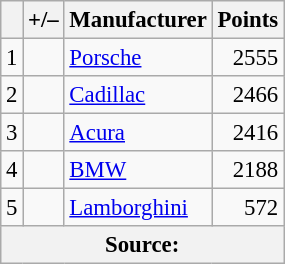<table class="wikitable" style="font-size: 95%;">
<tr>
<th scope="col"></th>
<th scope="col">+/–</th>
<th scope="col">Manufacturer</th>
<th scope="col">Points</th>
</tr>
<tr>
<td align=center>1</td>
<td align="left"></td>
<td> <a href='#'>Porsche</a></td>
<td align=right>2555</td>
</tr>
<tr>
<td align=center>2</td>
<td align="left"></td>
<td> <a href='#'>Cadillac</a></td>
<td align=right>2466</td>
</tr>
<tr>
<td align=center>3</td>
<td align="left"></td>
<td> <a href='#'>Acura</a></td>
<td align=right>2416</td>
</tr>
<tr>
<td align=center>4</td>
<td align="left"></td>
<td> <a href='#'>BMW</a></td>
<td align=right>2188</td>
</tr>
<tr>
<td align=center>5</td>
<td align=left></td>
<td> <a href='#'>Lamborghini</a></td>
<td align=right>572</td>
</tr>
<tr>
<th colspan=5>Source:</th>
</tr>
</table>
